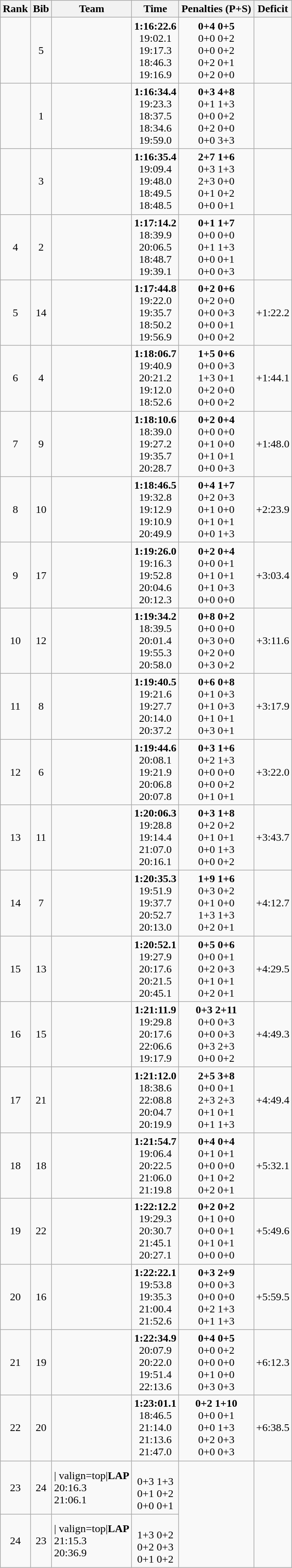<table class="wikitable sortable" style="text-align:center">
<tr>
<th>Rank</th>
<th>Bib</th>
<th>Team</th>
<th>Time</th>
<th>Penalties (P+S)</th>
<th>Deficit</th>
</tr>
<tr>
<td></td>
<td>5</td>
<td align=left></td>
<td><strong>1:16:22.6</strong><br>19:02.1<br>19:17.3<br>18:46.3<br>19:16.9</td>
<td><strong>0+4 0+5</strong><br>0+0 0+2<br>0+0 0+2<br>0+2 0+1<br>0+2 0+0</td>
<td></td>
</tr>
<tr>
<td></td>
<td>1</td>
<td align=left></td>
<td><strong>1:16:34.4</strong><br>19:23.3<br>18:37.5<br>18:34.6<br>19:59.0</td>
<td><strong>0+3 4+8</strong><br>0+1 1+3<br>0+0 0+2<br>0+2 0+0<br>0+0 3+3</td>
<td></td>
</tr>
<tr>
<td></td>
<td>3</td>
<td align=left></td>
<td><strong>1:16:35.4</strong><br>19:09.4<br>19:48.0<br>18:49.5<br>18:48.5</td>
<td><strong>2+7 1+6</strong><br>0+3 1+3<br>2+3 0+0<br>0+1 0+2<br>0+0 0+1</td>
<td></td>
</tr>
<tr>
<td>4</td>
<td>2</td>
<td align=left></td>
<td><strong>1:17:14.2</strong><br>18:39.9<br>20:06.5<br>18:48.7<br>19:39.1</td>
<td><strong>0+1 1+7</strong><br>0+0 0+0<br>0+1 1+3<br>0+0 0+1<br>0+0 0+3</td>
<td></td>
</tr>
<tr>
<td>5</td>
<td>14</td>
<td align=left></td>
<td><strong>1:17:44.8</strong><br>19:22.0<br>19:35.7<br>18:50.2<br>19:56.9</td>
<td><strong>0+2 0+6</strong><br>0+2 0+0<br>0+0 0+3<br>0+0 0+1<br>0+0 0+2</td>
<td>+1:22.2</td>
</tr>
<tr>
<td>6</td>
<td>4</td>
<td align=left></td>
<td><strong>1:18:06.7</strong><br>19:40.9<br>20:21.2<br>19:12.0<br>18:52.6</td>
<td><strong>1+5 0+6</strong><br>0+0 0+3<br>1+3 0+1<br>0+2 0+0<br>0+0 0+2</td>
<td>+1:44.1</td>
</tr>
<tr>
<td>7</td>
<td>9</td>
<td align=left></td>
<td><strong>1:18:10.6</strong><br>18:39.0<br>19:27.2<br>19:35.7<br>20:28.7</td>
<td><strong>0+2 0+4</strong><br>0+0 0+0<br>0+1 0+0<br>0+1 0+1<br>0+0 0+3</td>
<td>+1:48.0</td>
</tr>
<tr>
<td>8</td>
<td>10</td>
<td align=left></td>
<td><strong>1:18:46.5</strong><br>19:32.8<br>19:12.9<br>19:10.9<br>20:49.9</td>
<td><strong>0+4 1+7</strong><br>0+2 0+3<br>0+1 0+0<br>0+1 0+1<br>0+0 1+3</td>
<td>+2:23.9</td>
</tr>
<tr>
<td>9</td>
<td>17</td>
<td align=left></td>
<td><strong>1:19:26.0</strong><br>19:16.3<br>19:52.8<br>20:04.6<br>20:12.3</td>
<td><strong>0+2 0+4</strong><br>0+0 0+1<br>0+1 0+1<br>0+1 0+3<br>0+0 0+0</td>
<td>+3:03.4</td>
</tr>
<tr>
<td>10</td>
<td>12</td>
<td align=left></td>
<td><strong>1:19:34.2</strong><br>18:39.5<br>20:01.4<br>19:55.3<br>20:58.0</td>
<td><strong>0+8 0+2</strong><br>0+0 0+0<br>0+3 0+0<br>0+2 0+0<br>0+3 0+2</td>
<td>+3:11.6</td>
</tr>
<tr>
<td>11</td>
<td>8</td>
<td align=left></td>
<td><strong>1:19:40.5</strong><br>19:21.6<br>19:27.7<br>20:14.0<br>20:37.2</td>
<td><strong>0+6 0+8</strong><br>0+1 0+3<br>0+1 0+3<br>0+1 0+1<br>0+3 0+1</td>
<td>+3:17.9</td>
</tr>
<tr>
<td>12</td>
<td>6</td>
<td align=left></td>
<td><strong>1:19:44.6</strong><br>20:08.1<br>19:21.9<br>20:06.8<br>20:07.8</td>
<td><strong>0+3 1+6</strong><br>0+2 1+3<br>0+0 0+0<br>0+0 0+2<br>0+1 0+1</td>
<td>+3:22.0</td>
</tr>
<tr>
<td>13</td>
<td>11</td>
<td align=left></td>
<td><strong>1:20:06.3</strong><br>19:28.8<br>19:14.4<br>21:07.0<br>20:16.1</td>
<td><strong>0+3 1+8</strong><br>0+2 0+2<br>0+1 0+1<br>0+0 1+3<br>0+0 0+2</td>
<td>+3:43.7</td>
</tr>
<tr>
<td>14</td>
<td>7</td>
<td align=left></td>
<td><strong>1:20:35.3</strong><br>19:51.9<br>19:37.7<br>20:52.7<br>20:13.0</td>
<td><strong>1+9 1+6</strong><br>0+3 0+2<br>0+1 0+0<br>1+3 1+3<br>0+2 0+1</td>
<td>+4:12.7</td>
</tr>
<tr>
<td>15</td>
<td>13</td>
<td align=left></td>
<td><strong>1:20:52.1</strong><br>19:27.9<br>20:17.6<br>20:21.5<br>20:45.1</td>
<td><strong>0+5 0+6</strong><br>0+0 0+1<br>0+2 0+3<br>0+1 0+1<br>0+2 0+1</td>
<td>+4:29.5</td>
</tr>
<tr>
<td>16</td>
<td>15</td>
<td align=left></td>
<td><strong>1:21:11.9</strong><br>19:29.8<br>20:17.6<br>22:06.6<br>19:17.9</td>
<td><strong>0+3 2+11</strong><br>0+0 0+3<br>0+0 0+3<br>0+3 2+3<br>0+0 0+2</td>
<td>+4:49.3</td>
</tr>
<tr>
<td>17</td>
<td>21</td>
<td align=left></td>
<td><strong>1:21:12.0</strong><br>18:38.6<br>22:08.8<br>20:04.7<br>20:19.9</td>
<td><strong>2+5 3+8</strong><br>0+0 0+1<br>2+3 2+3<br>0+1 0+1<br>0+1 1+3</td>
<td>+4:49.4</td>
</tr>
<tr>
<td>18</td>
<td>18</td>
<td align=left></td>
<td><strong>1:21:54.7</strong><br>19:06.4<br>20:22.5<br>21:06.0<br>21:19.8</td>
<td><strong>0+4 0+4</strong><br>0+1 0+1<br>0+0 0+0<br>0+1 0+2<br>0+2 0+1</td>
<td>+5:32.1</td>
</tr>
<tr>
<td>19</td>
<td>22</td>
<td align=left></td>
<td><strong>1:22:12.2</strong><br>19:29.3<br>20:30.7<br>21:45.1<br>20:27.1</td>
<td><strong>0+2 0+2</strong><br>0+1 0+0<br>0+0 0+1<br>0+1 0+1<br>0+0 0+0</td>
<td>+5:49.6</td>
</tr>
<tr>
<td>20</td>
<td>16</td>
<td align=left></td>
<td><strong>1:22:22.1</strong><br>19:53.8<br>19:35.3<br>21:00.4<br>21:52.6</td>
<td><strong>0+3 2+9</strong><br>0+0 0+3<br>0+0 0+0<br>0+2 1+3<br>0+1 1+3</td>
<td>+5:59.5</td>
</tr>
<tr>
<td>21</td>
<td>19</td>
<td align=left></td>
<td><strong>1:22:34.9</strong><br>20:07.9<br>20:22.0<br>19:51.4<br>22:13.6</td>
<td><strong>0+4 0+5</strong><br>0+0 0+2<br>0+0 0+0<br>0+1 0+0<br>0+3 0+3</td>
<td>+6:12.3</td>
</tr>
<tr>
<td>22</td>
<td>20</td>
<td align=left></td>
<td><strong>1:23:01.1</strong><br>18:46.5<br>21:14.0<br>21:13.6<br>21:47.0</td>
<td><strong>0+2 1+10</strong><br>0+0 0+1<br>0+0 1+3<br>0+2 0+3<br>0+0 0+3</td>
<td>+6:38.5</td>
</tr>
<tr>
<td>23</td>
<td>24</td>
<td align=left> | valign=top|<strong>LAP</strong><br>20:16.3<br>21:06.1</td>
<td valign=top><br>0+3 1+3<br>0+1 0+2<br>0+0 0+1</td>
<td rowspan=2></td>
</tr>
<tr>
<td>24</td>
<td>23</td>
<td align=left> | valign=top|<strong>LAP</strong><br>21:15.3<br>20:36.9</td>
<td valign=top><br>1+3 0+2<br>0+2 0+3<br>0+1 0+2</td>
</tr>
</table>
